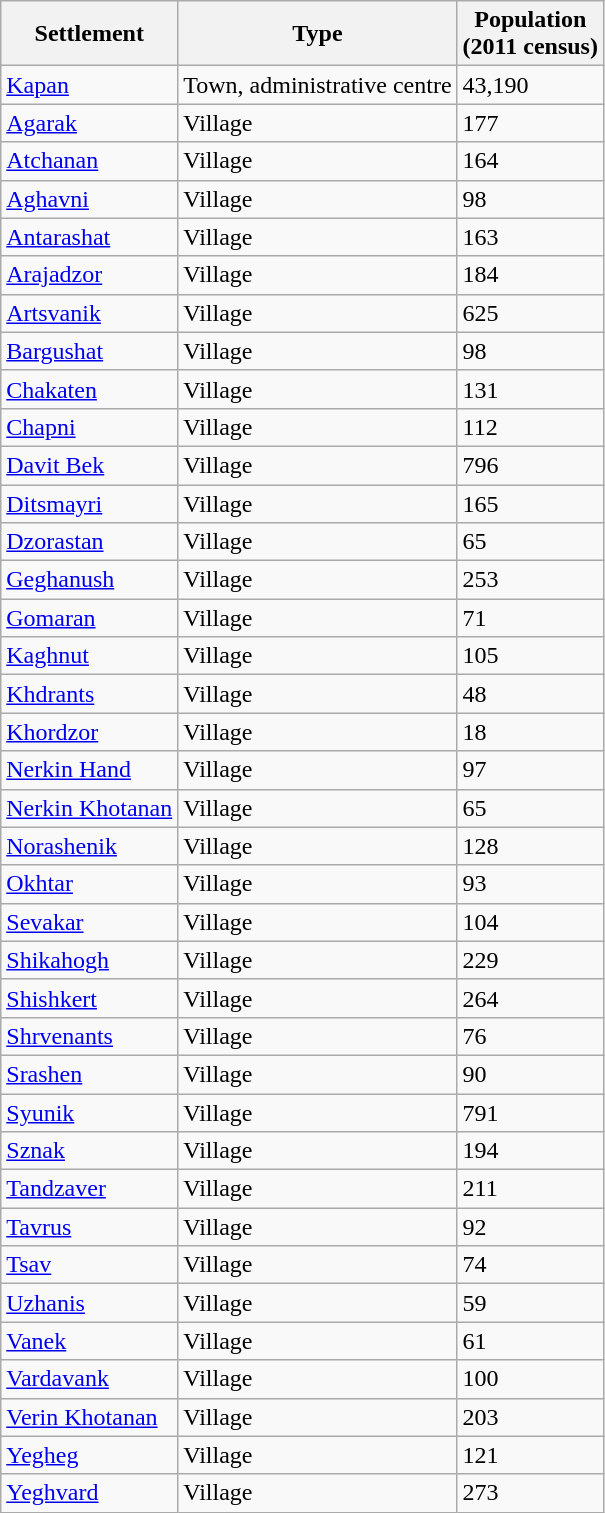<table class="wikitable sortable">
<tr>
<th>Settlement</th>
<th>Type</th>
<th>Population<br>(2011 census)</th>
</tr>
<tr>
<td><a href='#'>Kapan</a></td>
<td>Town, administrative centre</td>
<td>43,190</td>
</tr>
<tr>
<td><a href='#'>Agarak</a></td>
<td>Village</td>
<td>177</td>
</tr>
<tr>
<td><a href='#'>Atchanan</a></td>
<td>Village</td>
<td>164</td>
</tr>
<tr>
<td><a href='#'>Aghavni</a></td>
<td>Village</td>
<td>98</td>
</tr>
<tr>
<td><a href='#'>Antarashat</a></td>
<td>Village</td>
<td>163</td>
</tr>
<tr>
<td><a href='#'>Arajadzor</a></td>
<td>Village</td>
<td>184</td>
</tr>
<tr>
<td><a href='#'>Artsvanik</a></td>
<td>Village</td>
<td>625</td>
</tr>
<tr>
<td><a href='#'>Bargushat</a></td>
<td>Village</td>
<td>98</td>
</tr>
<tr>
<td><a href='#'>Chakaten</a></td>
<td>Village</td>
<td>131</td>
</tr>
<tr>
<td><a href='#'>Chapni</a></td>
<td>Village</td>
<td>112</td>
</tr>
<tr>
<td><a href='#'>Davit Bek</a></td>
<td>Village</td>
<td>796</td>
</tr>
<tr>
<td><a href='#'>Ditsmayri</a></td>
<td>Village</td>
<td>165</td>
</tr>
<tr>
<td><a href='#'>Dzorastan</a></td>
<td>Village</td>
<td>65</td>
</tr>
<tr>
<td><a href='#'>Geghanush</a></td>
<td>Village</td>
<td>253</td>
</tr>
<tr>
<td><a href='#'>Gomaran</a></td>
<td>Village</td>
<td>71</td>
</tr>
<tr>
<td><a href='#'>Kaghnut</a></td>
<td>Village</td>
<td>105</td>
</tr>
<tr>
<td><a href='#'>Khdrants</a></td>
<td>Village</td>
<td>48</td>
</tr>
<tr>
<td><a href='#'>Khordzor</a></td>
<td>Village</td>
<td>18</td>
</tr>
<tr>
<td><a href='#'>Nerkin Hand</a></td>
<td>Village</td>
<td>97</td>
</tr>
<tr>
<td><a href='#'>Nerkin Khotanan</a></td>
<td>Village</td>
<td>65</td>
</tr>
<tr>
<td><a href='#'>Norashenik</a></td>
<td>Village</td>
<td>128</td>
</tr>
<tr>
<td><a href='#'>Okhtar</a></td>
<td>Village</td>
<td>93</td>
</tr>
<tr>
<td><a href='#'>Sevakar</a></td>
<td>Village</td>
<td>104</td>
</tr>
<tr>
<td><a href='#'>Shikahogh</a></td>
<td>Village</td>
<td>229</td>
</tr>
<tr>
<td><a href='#'>Shishkert</a></td>
<td>Village</td>
<td>264</td>
</tr>
<tr>
<td><a href='#'>Shrvenants</a></td>
<td>Village</td>
<td>76</td>
</tr>
<tr>
<td><a href='#'>Srashen</a></td>
<td>Village</td>
<td>90</td>
</tr>
<tr>
<td><a href='#'>Syunik</a></td>
<td>Village</td>
<td>791</td>
</tr>
<tr>
<td><a href='#'>Sznak</a></td>
<td>Village</td>
<td>194</td>
</tr>
<tr>
<td><a href='#'>Tandzaver</a></td>
<td>Village</td>
<td>211</td>
</tr>
<tr>
<td><a href='#'>Tavrus</a></td>
<td>Village</td>
<td>92</td>
</tr>
<tr>
<td><a href='#'>Tsav</a></td>
<td>Village</td>
<td>74</td>
</tr>
<tr>
<td><a href='#'>Uzhanis</a></td>
<td>Village</td>
<td>59</td>
</tr>
<tr>
<td><a href='#'>Vanek</a></td>
<td>Village</td>
<td>61</td>
</tr>
<tr>
<td><a href='#'>Vardavank</a></td>
<td>Village</td>
<td>100</td>
</tr>
<tr>
<td><a href='#'>Verin Khotanan</a></td>
<td>Village</td>
<td>203</td>
</tr>
<tr>
<td><a href='#'>Yegheg</a></td>
<td>Village</td>
<td>121</td>
</tr>
<tr>
<td><a href='#'>Yeghvard</a></td>
<td>Village</td>
<td>273</td>
</tr>
</table>
